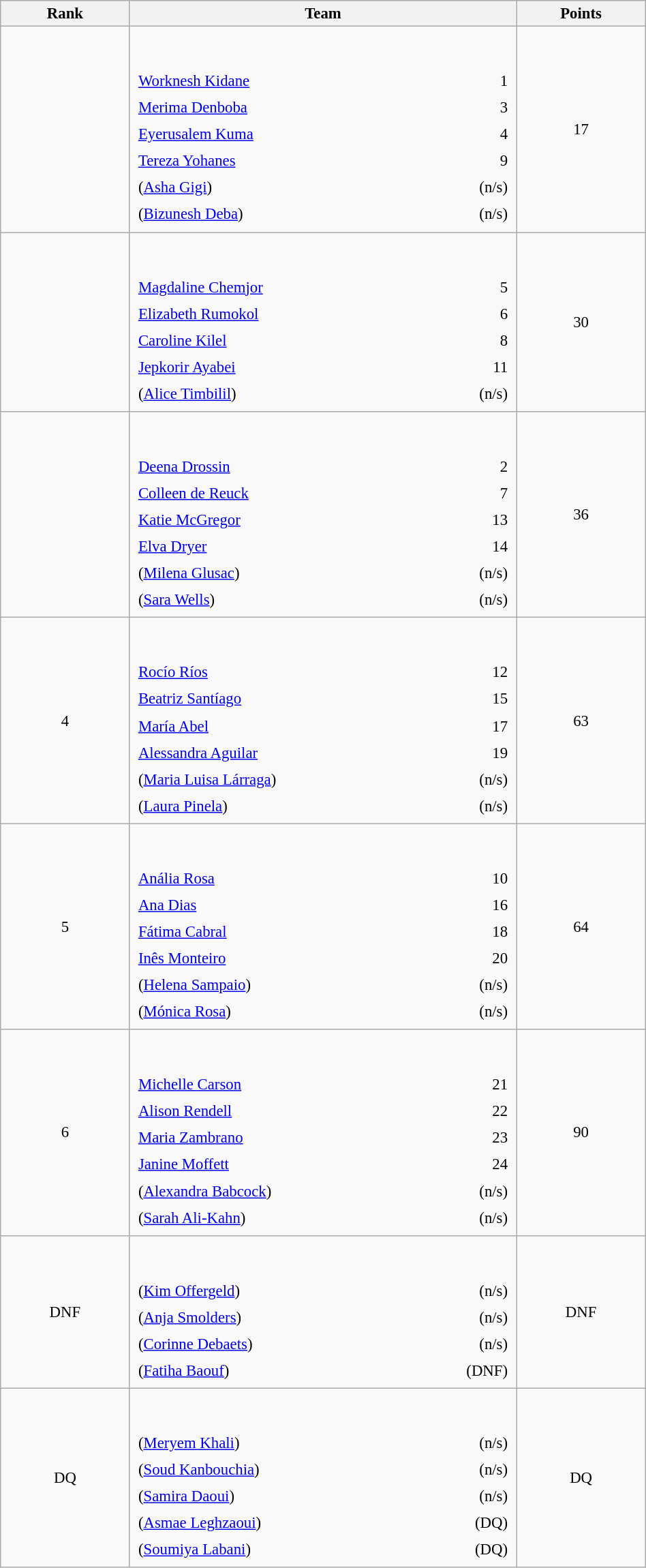<table class="wikitable sortable" style=" text-align:center; font-size:95%;" width="50%">
<tr>
<th width=10%>Rank</th>
<th width=30%>Team</th>
<th width=10%>Points</th>
</tr>
<tr>
<td align=center></td>
<td align=left> <br><br><table width=100%>
<tr>
<td align=left style="border:0"><a href='#'>Worknesh Kidane</a></td>
<td align=right style="border:0">1</td>
</tr>
<tr>
<td align=left style="border:0"><a href='#'>Merima Denboba</a></td>
<td align=right style="border:0">3</td>
</tr>
<tr>
<td align=left style="border:0"><a href='#'>Eyerusalem Kuma</a></td>
<td align=right style="border:0">4</td>
</tr>
<tr>
<td align=left style="border:0"><a href='#'>Tereza Yohanes</a></td>
<td align=right style="border:0">9</td>
</tr>
<tr>
<td align=left style="border:0">(<a href='#'>Asha Gigi</a>)</td>
<td align=right style="border:0">(n/s)</td>
</tr>
<tr>
<td align=left style="border:0">(<a href='#'>Bizunesh Deba</a>)</td>
<td align=right style="border:0">(n/s)</td>
</tr>
</table>
</td>
<td>17</td>
</tr>
<tr>
<td align=center></td>
<td align=left> <br><br><table width=100%>
<tr>
<td align=left style="border:0"><a href='#'>Magdaline Chemjor</a></td>
<td align=right style="border:0">5</td>
</tr>
<tr>
<td align=left style="border:0"><a href='#'>Elizabeth Rumokol</a></td>
<td align=right style="border:0">6</td>
</tr>
<tr>
<td align=left style="border:0"><a href='#'>Caroline Kilel</a></td>
<td align=right style="border:0">8</td>
</tr>
<tr>
<td align=left style="border:0"><a href='#'>Jepkorir Ayabei</a></td>
<td align=right style="border:0">11</td>
</tr>
<tr>
<td align=left style="border:0">(<a href='#'>Alice Timbilil</a>)</td>
<td align=right style="border:0">(n/s)</td>
</tr>
</table>
</td>
<td>30</td>
</tr>
<tr>
<td align=center></td>
<td align=left> <br><br><table width=100%>
<tr>
<td align=left style="border:0"><a href='#'>Deena Drossin</a></td>
<td align=right style="border:0">2</td>
</tr>
<tr>
<td align=left style="border:0"><a href='#'>Colleen de Reuck</a></td>
<td align=right style="border:0">7</td>
</tr>
<tr>
<td align=left style="border:0"><a href='#'>Katie McGregor</a></td>
<td align=right style="border:0">13</td>
</tr>
<tr>
<td align=left style="border:0"><a href='#'>Elva Dryer</a></td>
<td align=right style="border:0">14</td>
</tr>
<tr>
<td align=left style="border:0">(<a href='#'>Milena Glusac</a>)</td>
<td align=right style="border:0">(n/s)</td>
</tr>
<tr>
<td align=left style="border:0">(<a href='#'>Sara Wells</a>)</td>
<td align=right style="border:0">(n/s)</td>
</tr>
</table>
</td>
<td>36</td>
</tr>
<tr>
<td align=center>4</td>
<td align=left> <br><br><table width=100%>
<tr>
<td align=left style="border:0"><a href='#'>Rocío Ríos</a></td>
<td align=right style="border:0">12</td>
</tr>
<tr>
<td align=left style="border:0"><a href='#'>Beatriz Santíago</a></td>
<td align=right style="border:0">15</td>
</tr>
<tr>
<td align=left style="border:0"><a href='#'>María Abel</a></td>
<td align=right style="border:0">17</td>
</tr>
<tr>
<td align=left style="border:0"><a href='#'>Alessandra Aguilar</a></td>
<td align=right style="border:0">19</td>
</tr>
<tr>
<td align=left style="border:0">(<a href='#'>Maria Luisa Lárraga</a>)</td>
<td align=right style="border:0">(n/s)</td>
</tr>
<tr>
<td align=left style="border:0">(<a href='#'>Laura Pinela</a>)</td>
<td align=right style="border:0">(n/s)</td>
</tr>
</table>
</td>
<td>63</td>
</tr>
<tr>
<td align=center>5</td>
<td align=left> <br><br><table width=100%>
<tr>
<td align=left style="border:0"><a href='#'>Anália Rosa</a></td>
<td align=right style="border:0">10</td>
</tr>
<tr>
<td align=left style="border:0"><a href='#'>Ana Dias</a></td>
<td align=right style="border:0">16</td>
</tr>
<tr>
<td align=left style="border:0"><a href='#'>Fátima Cabral</a></td>
<td align=right style="border:0">18</td>
</tr>
<tr>
<td align=left style="border:0"><a href='#'>Inês Monteiro</a></td>
<td align=right style="border:0">20</td>
</tr>
<tr>
<td align=left style="border:0">(<a href='#'>Helena Sampaio</a>)</td>
<td align=right style="border:0">(n/s)</td>
</tr>
<tr>
<td align=left style="border:0">(<a href='#'>Mónica Rosa</a>)</td>
<td align=right style="border:0">(n/s)</td>
</tr>
</table>
</td>
<td>64</td>
</tr>
<tr>
<td align=center>6</td>
<td align=left> <br><br><table width=100%>
<tr>
<td align=left style="border:0"><a href='#'>Michelle Carson</a></td>
<td align=right style="border:0">21</td>
</tr>
<tr>
<td align=left style="border:0"><a href='#'>Alison Rendell</a></td>
<td align=right style="border:0">22</td>
</tr>
<tr>
<td align=left style="border:0"><a href='#'>Maria Zambrano</a></td>
<td align=right style="border:0">23</td>
</tr>
<tr>
<td align=left style="border:0"><a href='#'>Janine Moffett</a></td>
<td align=right style="border:0">24</td>
</tr>
<tr>
<td align=left style="border:0">(<a href='#'>Alexandra Babcock</a>)</td>
<td align=right style="border:0">(n/s)</td>
</tr>
<tr>
<td align=left style="border:0">(<a href='#'>Sarah Ali-Kahn</a>)</td>
<td align=right style="border:0">(n/s)</td>
</tr>
</table>
</td>
<td>90</td>
</tr>
<tr>
<td align=center>DNF</td>
<td align=left> <br><br><table width=100%>
<tr>
<td align=left style="border:0">(<a href='#'>Kim Offergeld</a>)</td>
<td align=right style="border:0">(n/s)</td>
</tr>
<tr>
<td align=left style="border:0">(<a href='#'>Anja Smolders</a>)</td>
<td align=right style="border:0">(n/s)</td>
</tr>
<tr>
<td align=left style="border:0">(<a href='#'>Corinne Debaets</a>)</td>
<td align=right style="border:0">(n/s)</td>
</tr>
<tr>
<td align=left style="border:0">(<a href='#'>Fatiha Baouf</a>)</td>
<td align=right style="border:0">(DNF)</td>
</tr>
</table>
</td>
<td>DNF</td>
</tr>
<tr>
<td align=center>DQ</td>
<td align=left> <br><br><table width=100%>
<tr>
<td align=left style="border:0">(<a href='#'>Meryem Khali</a>)</td>
<td align=right style="border:0">(n/s)</td>
</tr>
<tr>
<td align=left style="border:0">(<a href='#'>Soud Kanbouchia</a>)</td>
<td align=right style="border:0">(n/s)</td>
</tr>
<tr>
<td align=left style="border:0">(<a href='#'>Samira Daoui</a>)</td>
<td align=right style="border:0">(n/s)</td>
</tr>
<tr>
<td align=left style="border:0">(<a href='#'>Asmae Leghzaoui</a>)</td>
<td align=right style="border:0">(DQ)</td>
</tr>
<tr>
<td align=left style="border:0">(<a href='#'>Soumiya Labani</a>)</td>
<td align=right style="border:0">(DQ)</td>
</tr>
</table>
</td>
<td>DQ</td>
</tr>
</table>
